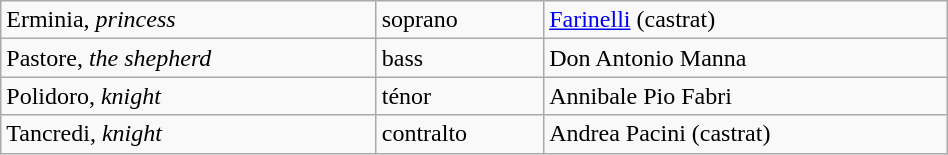<table class="wikitable" width="50%">
<tr>
<td>Erminia, <em>princess</em></td>
<td>soprano</td>
<td><a href='#'>Farinelli</a> (castrat)</td>
</tr>
<tr>
<td>Pastore, <em>the shepherd</em></td>
<td>bass</td>
<td>Don Antonio Manna</td>
</tr>
<tr>
<td>Polidoro, <em>knight</em></td>
<td>ténor</td>
<td>Annibale Pio Fabri</td>
</tr>
<tr>
<td>Tancredi, <em>knight</em></td>
<td>contralto</td>
<td>Andrea Pacini (castrat)</td>
</tr>
</table>
